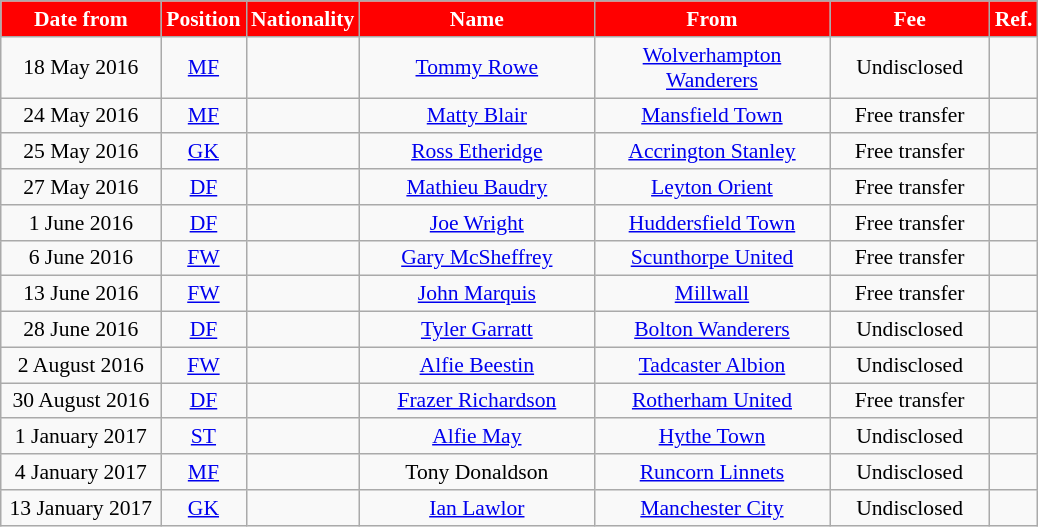<table class="wikitable" style="text-align:center; font-size:90%">
<tr>
<th style="background:#FF0000; color:white; width:100px;">Date from</th>
<th style="background:#FF0000; color:white; width:50px;">Position</th>
<th style="background:#FF0000; color:white; width:50px;">Nationality</th>
<th style="background:#FF0000; color:white; width:150px;">Name</th>
<th style="background:#FF0000; color:white; width:150px;">From</th>
<th style="background:#FF0000; color:white; width:100px;">Fee</th>
<th style="background:#FF0000; color:white; width:25px;">Ref.</th>
</tr>
<tr>
<td>18 May 2016</td>
<td><a href='#'>MF</a></td>
<td></td>
<td><a href='#'>Tommy Rowe</a></td>
<td><a href='#'>Wolverhampton Wanderers</a></td>
<td>Undisclosed</td>
<td></td>
</tr>
<tr>
<td>24 May 2016</td>
<td><a href='#'>MF</a></td>
<td></td>
<td><a href='#'>Matty Blair</a></td>
<td><a href='#'>Mansfield Town</a></td>
<td>Free transfer</td>
<td></td>
</tr>
<tr>
<td>25 May 2016</td>
<td><a href='#'>GK</a></td>
<td></td>
<td><a href='#'>Ross Etheridge</a></td>
<td><a href='#'>Accrington Stanley</a></td>
<td>Free transfer</td>
<td></td>
</tr>
<tr>
<td>27 May 2016</td>
<td><a href='#'>DF</a></td>
<td></td>
<td><a href='#'>Mathieu Baudry</a></td>
<td><a href='#'>Leyton Orient</a></td>
<td>Free transfer</td>
<td></td>
</tr>
<tr>
<td>1 June 2016</td>
<td><a href='#'>DF</a></td>
<td></td>
<td><a href='#'>Joe Wright</a></td>
<td><a href='#'>Huddersfield Town</a></td>
<td>Free transfer</td>
<td></td>
</tr>
<tr>
<td>6 June 2016</td>
<td><a href='#'>FW</a></td>
<td></td>
<td><a href='#'>Gary McSheffrey</a></td>
<td><a href='#'>Scunthorpe United</a></td>
<td>Free transfer</td>
<td></td>
</tr>
<tr>
<td>13 June 2016</td>
<td><a href='#'>FW</a></td>
<td></td>
<td><a href='#'>John Marquis</a></td>
<td><a href='#'>Millwall</a></td>
<td>Free transfer</td>
<td></td>
</tr>
<tr>
<td>28 June 2016</td>
<td><a href='#'>DF</a></td>
<td></td>
<td><a href='#'>Tyler Garratt</a></td>
<td><a href='#'>Bolton Wanderers</a></td>
<td>Undisclosed</td>
<td></td>
</tr>
<tr>
<td>2 August 2016</td>
<td><a href='#'>FW</a></td>
<td></td>
<td><a href='#'>Alfie Beestin</a></td>
<td><a href='#'>Tadcaster Albion</a></td>
<td>Undisclosed</td>
<td></td>
</tr>
<tr>
<td>30 August 2016</td>
<td><a href='#'>DF</a></td>
<td></td>
<td><a href='#'>Frazer Richardson</a></td>
<td><a href='#'>Rotherham United</a></td>
<td>Free transfer</td>
<td></td>
</tr>
<tr>
<td>1 January 2017</td>
<td><a href='#'>ST</a></td>
<td></td>
<td><a href='#'>Alfie May</a></td>
<td><a href='#'>Hythe Town</a></td>
<td>Undisclosed</td>
<td></td>
</tr>
<tr>
<td>4 January 2017</td>
<td><a href='#'>MF</a></td>
<td></td>
<td>Tony Donaldson</td>
<td><a href='#'>Runcorn Linnets</a></td>
<td>Undisclosed</td>
<td></td>
</tr>
<tr>
<td>13 January 2017</td>
<td><a href='#'>GK</a></td>
<td></td>
<td><a href='#'>Ian Lawlor</a></td>
<td><a href='#'>Manchester City</a></td>
<td>Undisclosed</td>
<td></td>
</tr>
</table>
